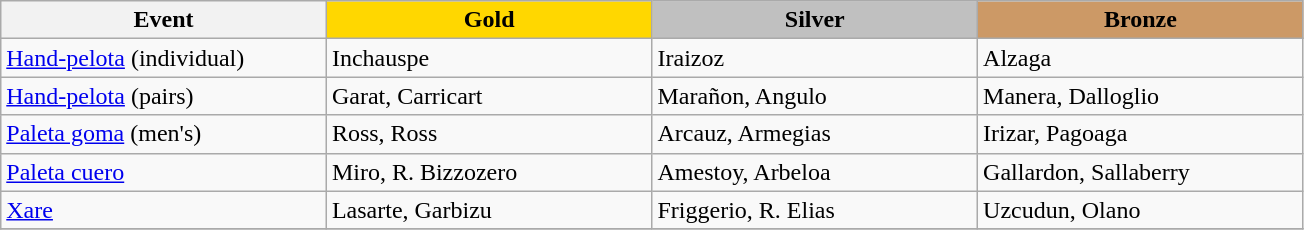<table class="wikitable" style="max-width: 23cm; width: 100%">
<tr>
<th scope="col">Event</th>
<th scope="col" style="background-color:gold; width:25%">Gold</th>
<th scope="col" style="background-color:silver; width:25%; width:25%">Silver</th>
<th scope="col" style="background-color:#cc9966; width:25%">Bronze</th>
</tr>
<tr>
<td><a href='#'>Hand-pelota</a> (individual)</td>
<td> Inchauspe</td>
<td> Iraizoz</td>
<td> Alzaga</td>
</tr>
<tr>
<td><a href='#'>Hand-pelota</a> (pairs)</td>
<td> Garat, Carricart</td>
<td> Marañon, Angulo</td>
<td> Manera, Dalloglio</td>
</tr>
<tr>
<td><a href='#'>Paleta goma</a> (men's)</td>
<td> Ross, Ross</td>
<td> Arcauz, Armegias</td>
<td> Irizar, Pagoaga</td>
</tr>
<tr>
<td><a href='#'>Paleta cuero</a></td>
<td> Miro, R. Bizzozero</td>
<td> Amestoy, Arbeloa</td>
<td> Gallardon, Sallaberry</td>
</tr>
<tr>
<td><a href='#'>Xare</a></td>
<td> Lasarte, Garbizu</td>
<td> Friggerio, R. Elias</td>
<td> Uzcudun, Olano</td>
</tr>
<tr>
</tr>
</table>
